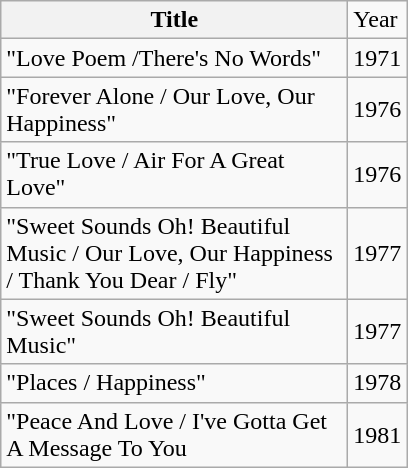<table class="wikitable">
<tr>
<th style="width:14em;">Title</th>
<td>Year</td>
</tr>
<tr>
<td>"Love  Poem /There's No Words"</td>
<td>1971</td>
</tr>
<tr>
<td>"Forever Alone / Our Love, Our Happiness"</td>
<td>1976</td>
</tr>
<tr>
<td>"True Love / Air For A Great Love"</td>
<td>1976</td>
</tr>
<tr>
<td>"Sweet Sounds Oh! Beautiful Music / Our Love, Our Happiness / Thank You Dear / Fly"</td>
<td>1977</td>
</tr>
<tr>
<td>"Sweet Sounds Oh! Beautiful Music"</td>
<td>1977</td>
</tr>
<tr>
<td>"Places / Happiness"</td>
<td>1978</td>
</tr>
<tr>
<td>"Peace And Love / I've Gotta Get A Message To You</td>
<td>1981</td>
</tr>
</table>
